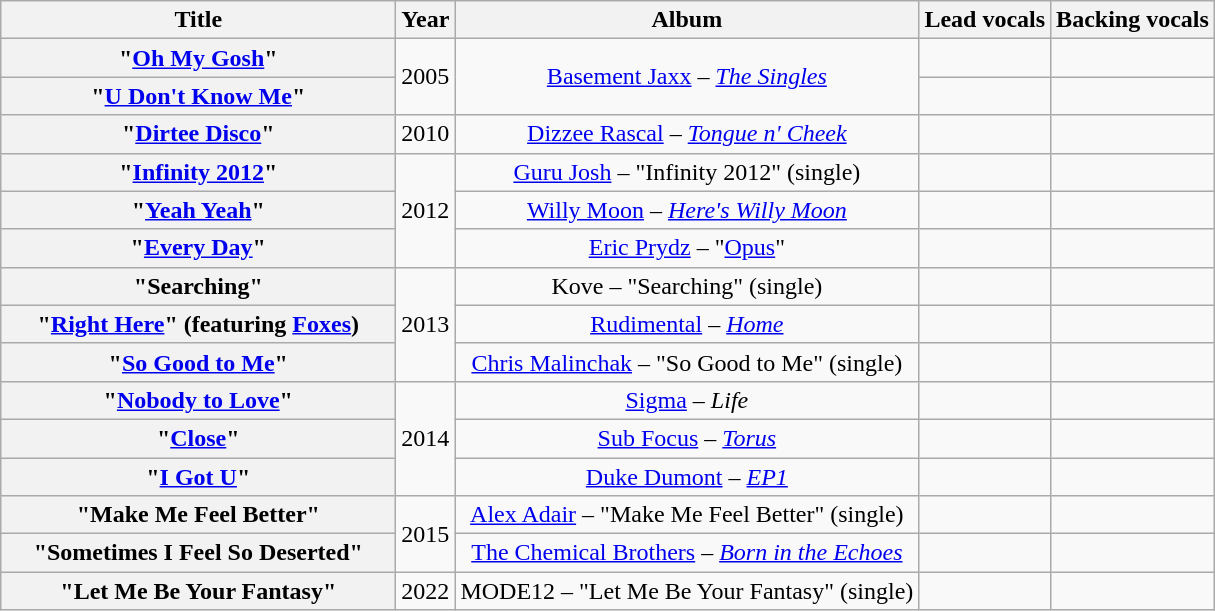<table class="wikitable plainrowheaders" style="text-align:center;">
<tr>
<th style="width:16em;">Title</th>
<th>Year</th>
<th>Album</th>
<th>Lead vocals</th>
<th>Backing vocals</th>
</tr>
<tr>
<th scope="row">"<a href='#'>Oh My Gosh</a>"</th>
<td rowspan="2">2005</td>
<td rowspan="2"><a href='#'>Basement Jaxx</a> – <em><a href='#'>The Singles</a></em></td>
<td></td>
<td></td>
</tr>
<tr>
<th scope="row">"<a href='#'>U Don't Know Me</a>"</th>
<td></td>
<td></td>
</tr>
<tr>
<th scope="row">"<a href='#'>Dirtee Disco</a>"</th>
<td>2010</td>
<td><a href='#'>Dizzee Rascal</a> – <em><a href='#'>Tongue n' Cheek</a></em></td>
<td></td>
<td></td>
</tr>
<tr>
<th scope="row">"<a href='#'>Infinity 2012</a>"</th>
<td rowspan="3">2012</td>
<td><a href='#'>Guru Josh</a> – "Infinity 2012" (single)</td>
<td></td>
<td></td>
</tr>
<tr>
<th scope="row">"<a href='#'>Yeah Yeah</a>"</th>
<td><a href='#'>Willy Moon</a> – <em><a href='#'>Here's Willy Moon</a></em></td>
<td></td>
<td></td>
</tr>
<tr>
<th scope="row">"<a href='#'>Every Day</a>"</th>
<td><a href='#'>Eric Prydz</a> – "<a href='#'>Opus</a>"</td>
<td></td>
<td></td>
</tr>
<tr>
<th scope="row">"Searching"</th>
<td rowspan="3">2013</td>
<td>Kove – "Searching" (single)</td>
<td></td>
<td></td>
</tr>
<tr>
<th scope="row">"<a href='#'>Right Here</a>" (featuring <a href='#'>Foxes</a>)</th>
<td><a href='#'>Rudimental</a> – <em><a href='#'>Home</a></em></td>
<td></td>
<td></td>
</tr>
<tr>
<th scope="row">"<a href='#'>So Good to Me</a>"</th>
<td><a href='#'>Chris Malinchak</a> – "So Good to Me" (single)</td>
<td></td>
<td></td>
</tr>
<tr>
<th scope="row">"<a href='#'>Nobody to Love</a>"</th>
<td rowspan="3">2014</td>
<td><a href='#'>Sigma</a> – <em>Life</em></td>
<td></td>
<td></td>
</tr>
<tr>
<th scope="row">"<a href='#'>Close</a>"</th>
<td><a href='#'>Sub Focus</a> – <em><a href='#'>Torus</a></em></td>
<td></td>
<td></td>
</tr>
<tr>
<th scope="row">"<a href='#'>I Got U</a>"</th>
<td><a href='#'>Duke Dumont</a> – <em><a href='#'>EP1</a></em></td>
<td></td>
<td></td>
</tr>
<tr>
<th scope="row">"Make Me Feel Better"</th>
<td rowspan="2">2015</td>
<td><a href='#'>Alex Adair</a> – "Make Me Feel Better" (single)</td>
<td></td>
<td></td>
</tr>
<tr>
<th scope="row">"Sometimes I Feel So Deserted"</th>
<td><a href='#'>The Chemical Brothers</a> – <em><a href='#'>Born in the Echoes</a></em></td>
<td></td>
<td></td>
</tr>
<tr>
<th scope="row">"Let Me Be Your Fantasy"</th>
<td rowspan="3">2022</td>
<td>MODE12 – "Let Me Be Your Fantasy" (single)</td>
<td></td>
<td></td>
</tr>
</table>
